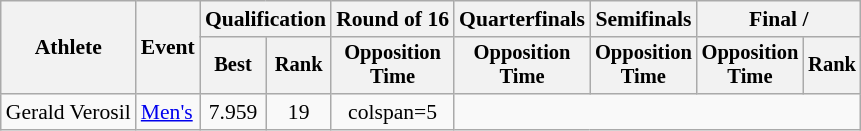<table class=wikitable style="font-size:90%; text-align:center;">
<tr>
<th rowspan="2">Athlete</th>
<th rowspan="2">Event</th>
<th colspan=2>Qualification</th>
<th>Round of 16</th>
<th>Quarterfinals</th>
<th>Semifinals</th>
<th colspan=2>Final / </th>
</tr>
<tr style="font-size:95%">
<th>Best</th>
<th>Rank</th>
<th>Opposition<br>Time</th>
<th>Opposition<br>Time</th>
<th>Opposition<br>Time</th>
<th>Opposition<br>Time</th>
<th>Rank</th>
</tr>
<tr>
<td align=left>Gerald Verosil</td>
<td align=left><a href='#'>Men's</a></td>
<td>7.959</td>
<td>19</td>
<td>colspan=5 </td>
</tr>
</table>
